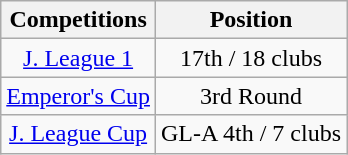<table class="wikitable" style="text-align:center;">
<tr>
<th>Competitions</th>
<th>Position</th>
</tr>
<tr>
<td><a href='#'>J. League 1</a></td>
<td>17th / 18 clubs</td>
</tr>
<tr>
<td><a href='#'>Emperor's Cup</a></td>
<td>3rd Round</td>
</tr>
<tr>
<td><a href='#'>J. League Cup</a></td>
<td>GL-A 4th / 7 clubs</td>
</tr>
</table>
